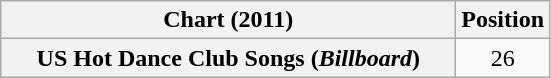<table class="wikitable sortable plainrowheaders" style="text-align:center;" border="1">
<tr>
<th scope="col" style="width:18.5em;">Chart (2011)</th>
<th scope="col">Position</th>
</tr>
<tr>
<th scope="row">US Hot Dance Club Songs (<em>Billboard</em>)</th>
<td>26</td>
</tr>
</table>
